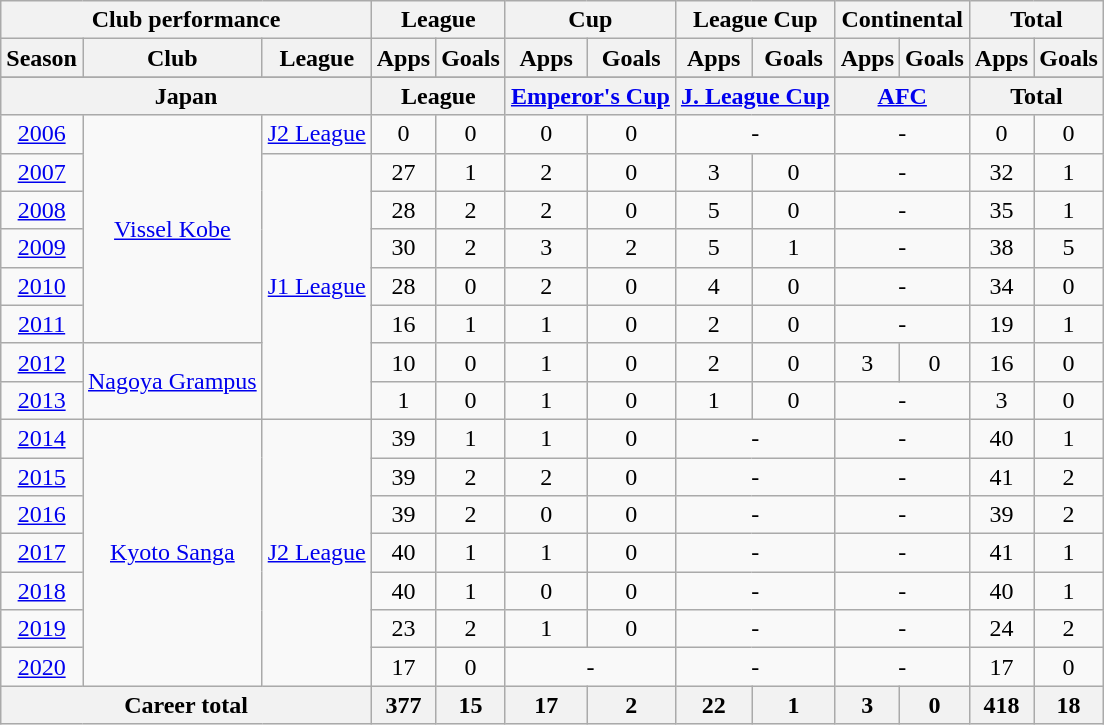<table class="wikitable" style="text-align:center">
<tr>
<th colspan=3>Club performance</th>
<th colspan=2>League</th>
<th colspan=2>Cup</th>
<th colspan=2>League Cup</th>
<th colspan=2>Continental</th>
<th colspan=2>Total</th>
</tr>
<tr>
<th>Season</th>
<th>Club</th>
<th>League</th>
<th>Apps</th>
<th>Goals</th>
<th>Apps</th>
<th>Goals</th>
<th>Apps</th>
<th>Goals</th>
<th>Apps</th>
<th>Goals</th>
<th>Apps</th>
<th>Goals</th>
</tr>
<tr>
</tr>
<tr>
<th colspan=3>Japan</th>
<th colspan=2>League</th>
<th colspan=2><a href='#'>Emperor's Cup</a></th>
<th colspan=2><a href='#'>J. League Cup</a></th>
<th colspan=2><a href='#'>AFC</a></th>
<th colspan=2>Total</th>
</tr>
<tr>
<td><a href='#'>2006</a></td>
<td rowspan="6"><a href='#'>Vissel Kobe</a></td>
<td><a href='#'>J2 League</a></td>
<td>0</td>
<td>0</td>
<td>0</td>
<td>0</td>
<td colspan="2">-</td>
<td colspan="2">-</td>
<td>0</td>
<td>0</td>
</tr>
<tr>
<td><a href='#'>2007</a></td>
<td rowspan="7"><a href='#'>J1 League</a></td>
<td>27</td>
<td>1</td>
<td>2</td>
<td>0</td>
<td>3</td>
<td>0</td>
<td colspan="2">-</td>
<td>32</td>
<td>1</td>
</tr>
<tr>
<td><a href='#'>2008</a></td>
<td>28</td>
<td>2</td>
<td>2</td>
<td>0</td>
<td>5</td>
<td>0</td>
<td colspan="2">-</td>
<td>35</td>
<td>1</td>
</tr>
<tr>
<td><a href='#'>2009</a></td>
<td>30</td>
<td>2</td>
<td>3</td>
<td>2</td>
<td>5</td>
<td>1</td>
<td colspan="2">-</td>
<td>38</td>
<td>5</td>
</tr>
<tr>
<td><a href='#'>2010</a></td>
<td>28</td>
<td>0</td>
<td>2</td>
<td>0</td>
<td>4</td>
<td>0</td>
<td colspan="2">-</td>
<td>34</td>
<td>0</td>
</tr>
<tr>
<td><a href='#'>2011</a></td>
<td>16</td>
<td>1</td>
<td>1</td>
<td>0</td>
<td>2</td>
<td>0</td>
<td colspan="2">-</td>
<td>19</td>
<td>1</td>
</tr>
<tr>
<td><a href='#'>2012</a></td>
<td rowspan="2"><a href='#'>Nagoya Grampus</a></td>
<td>10</td>
<td>0</td>
<td>1</td>
<td>0</td>
<td>2</td>
<td>0</td>
<td>3</td>
<td>0</td>
<td>16</td>
<td>0</td>
</tr>
<tr>
<td><a href='#'>2013</a></td>
<td>1</td>
<td>0</td>
<td>1</td>
<td>0</td>
<td>1</td>
<td>0</td>
<td colspan="2">-</td>
<td>3</td>
<td>0</td>
</tr>
<tr>
<td><a href='#'>2014</a></td>
<td rowspan="7"><a href='#'>Kyoto Sanga</a></td>
<td rowspan="7"><a href='#'>J2 League</a></td>
<td>39</td>
<td>1</td>
<td>1</td>
<td>0</td>
<td colspan="2">-</td>
<td colspan="2">-</td>
<td>40</td>
<td>1</td>
</tr>
<tr>
<td><a href='#'>2015</a></td>
<td>39</td>
<td>2</td>
<td>2</td>
<td>0</td>
<td colspan="2">-</td>
<td colspan="2">-</td>
<td>41</td>
<td>2</td>
</tr>
<tr>
<td><a href='#'>2016</a></td>
<td>39</td>
<td>2</td>
<td>0</td>
<td>0</td>
<td colspan="2">-</td>
<td colspan="2">-</td>
<td>39</td>
<td>2</td>
</tr>
<tr>
<td><a href='#'>2017</a></td>
<td>40</td>
<td>1</td>
<td>1</td>
<td>0</td>
<td colspan="2">-</td>
<td colspan="2">-</td>
<td>41</td>
<td>1</td>
</tr>
<tr>
<td><a href='#'>2018</a></td>
<td>40</td>
<td>1</td>
<td>0</td>
<td>0</td>
<td colspan="2">-</td>
<td colspan="2">-</td>
<td>40</td>
<td>1</td>
</tr>
<tr>
<td><a href='#'>2019</a></td>
<td>23</td>
<td>2</td>
<td>1</td>
<td>0</td>
<td colspan="2">-</td>
<td colspan="2">-</td>
<td>24</td>
<td>2</td>
</tr>
<tr>
<td><a href='#'>2020</a></td>
<td>17</td>
<td>0</td>
<td colspan="2">-</td>
<td colspan="2">-</td>
<td colspan="2">-</td>
<td>17</td>
<td>0</td>
</tr>
<tr>
<th colspan=3>Career total</th>
<th>377</th>
<th>15</th>
<th>17</th>
<th>2</th>
<th>22</th>
<th>1</th>
<th>3</th>
<th>0</th>
<th>418</th>
<th>18</th>
</tr>
</table>
